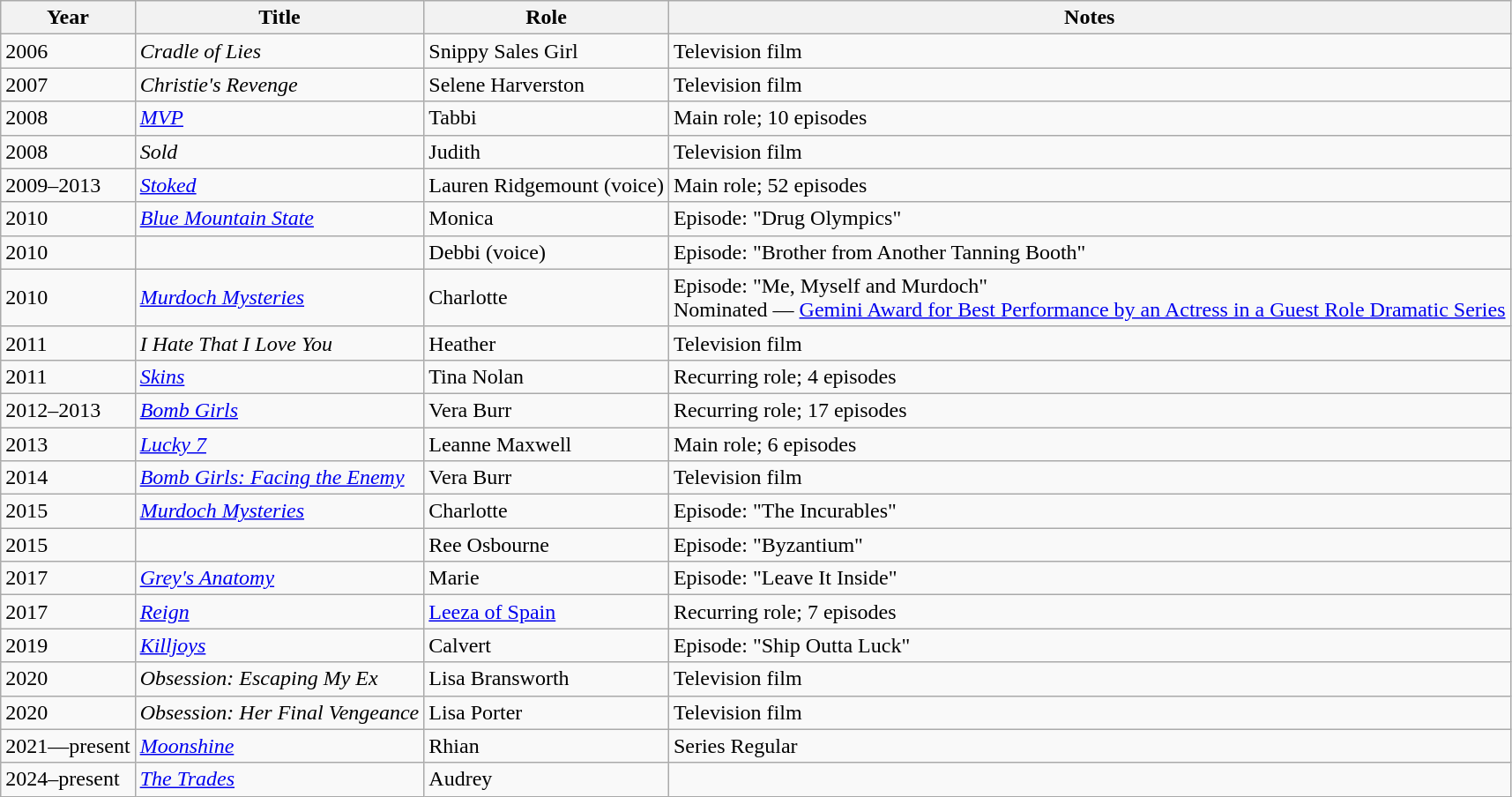<table class="wikitable sortable">
<tr>
<th>Year</th>
<th>Title</th>
<th>Role</th>
<th class="unsortable">Notes</th>
</tr>
<tr>
<td>2006</td>
<td><em>Cradle of Lies</em></td>
<td>Snippy Sales Girl</td>
<td>Television film</td>
</tr>
<tr>
<td>2007</td>
<td><em>Christie's Revenge</em></td>
<td>Selene Harverston</td>
<td>Television film</td>
</tr>
<tr>
<td>2008</td>
<td><em><a href='#'>MVP</a></em></td>
<td>Tabbi</td>
<td>Main role; 10 episodes</td>
</tr>
<tr>
<td>2008</td>
<td><em>Sold</em></td>
<td>Judith</td>
<td>Television film</td>
</tr>
<tr>
<td>2009–2013</td>
<td><em><a href='#'>Stoked</a></em></td>
<td>Lauren Ridgemount (voice)</td>
<td>Main role; 52 episodes</td>
</tr>
<tr>
<td>2010</td>
<td><em><a href='#'>Blue Mountain State</a></em></td>
<td>Monica</td>
<td>Episode: "Drug Olympics"</td>
</tr>
<tr>
<td>2010</td>
<td><em></em></td>
<td>Debbi (voice)</td>
<td>Episode: "Brother from Another Tanning Booth"</td>
</tr>
<tr>
<td>2010</td>
<td><em><a href='#'>Murdoch Mysteries</a></em></td>
<td>Charlotte</td>
<td>Episode: "Me, Myself and Murdoch"<br>Nominated — <a href='#'>Gemini Award for Best Performance by an Actress in a Guest Role Dramatic Series</a></td>
</tr>
<tr>
<td>2011</td>
<td><em>I Hate That I Love You</em></td>
<td>Heather</td>
<td>Television film</td>
</tr>
<tr>
<td>2011</td>
<td><em><a href='#'>Skins</a></em></td>
<td>Tina Nolan</td>
<td>Recurring role; 4 episodes</td>
</tr>
<tr>
<td>2012–2013</td>
<td><em><a href='#'>Bomb Girls</a></em></td>
<td>Vera Burr</td>
<td>Recurring role; 17 episodes</td>
</tr>
<tr>
<td>2013</td>
<td><em><a href='#'>Lucky 7</a></em></td>
<td>Leanne Maxwell</td>
<td>Main role; 6 episodes</td>
</tr>
<tr>
<td>2014</td>
<td><em><a href='#'>Bomb Girls: Facing the Enemy</a></em></td>
<td>Vera Burr</td>
<td>Television film</td>
</tr>
<tr>
<td>2015</td>
<td><em><a href='#'>Murdoch Mysteries</a></em></td>
<td>Charlotte</td>
<td>Episode: "The Incurables"</td>
</tr>
<tr>
<td>2015</td>
<td><em></em></td>
<td>Ree Osbourne</td>
<td>Episode: "Byzantium"</td>
</tr>
<tr>
<td>2017</td>
<td><em><a href='#'>Grey's Anatomy</a></em></td>
<td>Marie</td>
<td>Episode: "Leave It Inside"</td>
</tr>
<tr>
<td>2017</td>
<td><em><a href='#'>Reign</a></em></td>
<td><a href='#'>Leeza of Spain</a></td>
<td>Recurring role; 7 episodes</td>
</tr>
<tr>
<td>2019</td>
<td><em><a href='#'>Killjoys</a></em></td>
<td>Calvert</td>
<td>Episode: "Ship Outta Luck"</td>
</tr>
<tr>
<td>2020</td>
<td><em>Obsession: Escaping My Ex</em></td>
<td>Lisa Bransworth</td>
<td>Television film</td>
</tr>
<tr>
<td>2020</td>
<td><em>Obsession: Her Final Vengeance</em></td>
<td>Lisa Porter</td>
<td>Television film</td>
</tr>
<tr>
<td>2021—present</td>
<td><em><a href='#'>Moonshine</a></em></td>
<td>Rhian</td>
<td>Series Regular</td>
</tr>
<tr>
<td>2024–present</td>
<td><em><a href='#'>The Trades</a></em></td>
<td>Audrey</td>
<td></td>
</tr>
</table>
